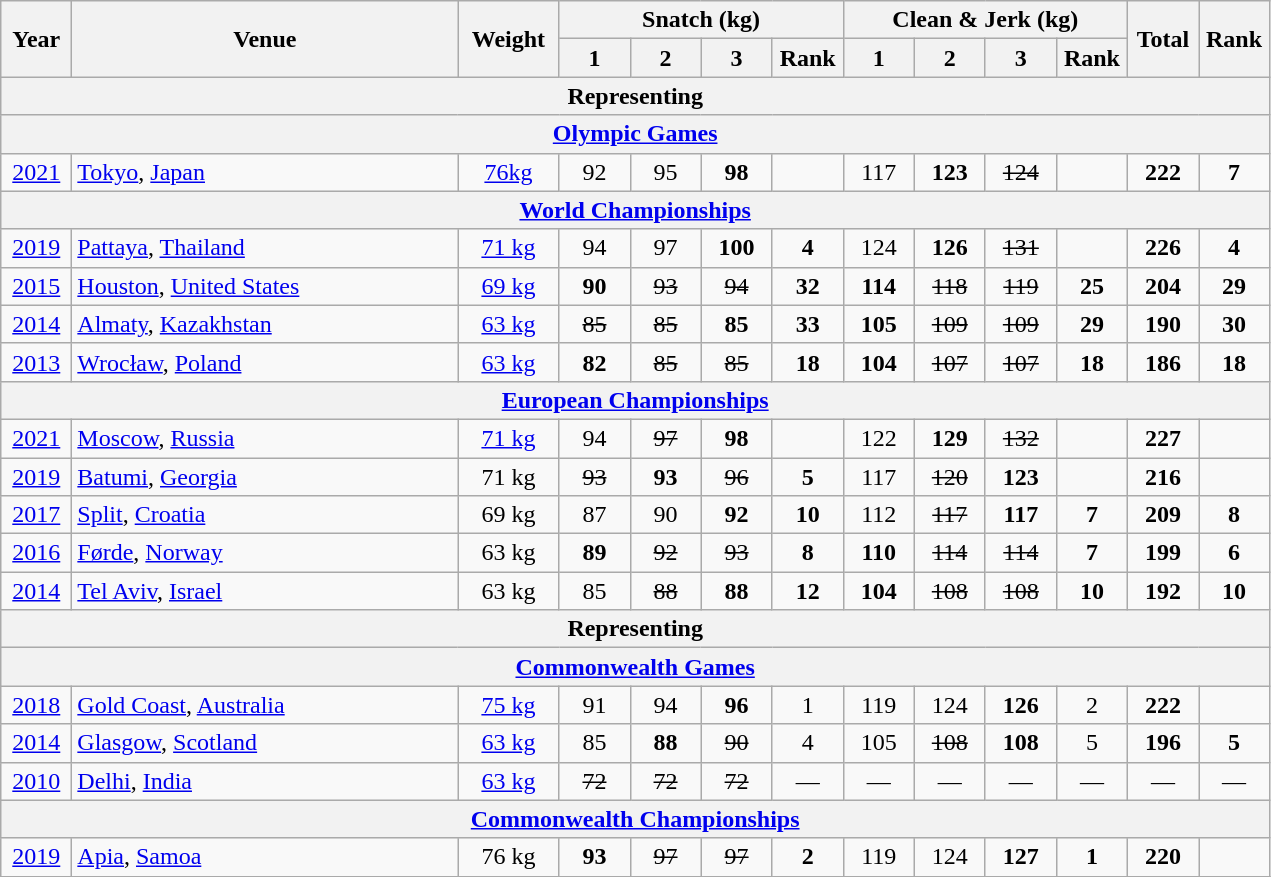<table class = "wikitable" style="text-align:center;">
<tr>
<th rowspan=2 width=40>Year</th>
<th rowspan=2 width=250>Venue</th>
<th rowspan=2 width=60>Weight</th>
<th colspan=4>Snatch (kg)</th>
<th colspan=4>Clean & Jerk (kg)</th>
<th rowspan=2 width=40>Total</th>
<th rowspan=2 width=40>Rank</th>
</tr>
<tr>
<th width=40>1</th>
<th width=40>2</th>
<th width=40>3</th>
<th width=40>Rank</th>
<th width=40>1</th>
<th width=40>2</th>
<th width=40>3</th>
<th width=40>Rank</th>
</tr>
<tr>
<th colspan=13>Representing </th>
</tr>
<tr>
<th Colspan=13><a href='#'>Olympic Games</a></th>
</tr>
<tr>
<td><a href='#'>2021</a></td>
<td align=left> <a href='#'>Tokyo</a>, <a href='#'>Japan</a></td>
<td><a href='#'>76kg</a></td>
<td>92</td>
<td>95</td>
<td><strong>98</strong></td>
<td></td>
<td>117</td>
<td><strong>123</strong></td>
<td><s>124</s></td>
<td></td>
<td><strong>222</strong></td>
<td><strong>7</strong></td>
</tr>
<tr>
<th colspan=13><a href='#'>World Championships</a></th>
</tr>
<tr>
<td><a href='#'>2019</a></td>
<td align=left> <a href='#'>Pattaya</a>, <a href='#'>Thailand</a></td>
<td><a href='#'>71 kg</a></td>
<td>94</td>
<td>97</td>
<td><strong>100</strong></td>
<td><strong>4</strong></td>
<td>124</td>
<td><strong>126</strong></td>
<td><s>131</s></td>
<td><strong></strong></td>
<td><strong>226</strong></td>
<td><strong>4</strong></td>
</tr>
<tr>
<td><a href='#'>2015</a></td>
<td align=left> <a href='#'>Houston</a>, <a href='#'>United States</a></td>
<td><a href='#'>69 kg</a></td>
<td><strong>90</strong></td>
<td><s>93</s></td>
<td><s>94</s></td>
<td><strong>32</strong></td>
<td><strong>114</strong></td>
<td><s>118</s></td>
<td><s>119</s></td>
<td><strong>25</strong></td>
<td><strong>204</strong></td>
<td><strong>29</strong></td>
</tr>
<tr>
<td><a href='#'>2014</a></td>
<td align=left> <a href='#'>Almaty</a>, <a href='#'>Kazakhstan</a></td>
<td><a href='#'>63 kg</a></td>
<td><s>85</s></td>
<td><s>85</s></td>
<td><strong>85</strong></td>
<td><strong>33</strong></td>
<td><strong>105</strong></td>
<td><s>109</s></td>
<td><s>109</s></td>
<td><strong>29</strong></td>
<td><strong>190</strong></td>
<td><strong>30</strong></td>
</tr>
<tr>
<td><a href='#'>2013</a></td>
<td align=left> <a href='#'>Wrocław</a>, <a href='#'>Poland</a></td>
<td><a href='#'>63 kg</a></td>
<td><strong>82</strong></td>
<td><s>85</s></td>
<td><s>85</s></td>
<td><strong>18</strong></td>
<td><strong>104</strong></td>
<td><s>107</s></td>
<td><s>107</s></td>
<td><strong>18</strong></td>
<td><strong>186</strong></td>
<td><strong>18</strong></td>
</tr>
<tr>
<th colspan=13><a href='#'>European Championships</a></th>
</tr>
<tr>
<td><a href='#'>2021</a></td>
<td align=left> <a href='#'>Moscow</a>, <a href='#'>Russia</a></td>
<td><a href='#'>71 kg</a></td>
<td>94</td>
<td><s>97</s></td>
<td><strong>98</strong></td>
<td><strong></strong></td>
<td>122</td>
<td><strong>129</strong></td>
<td><s>132</s></td>
<td><strong></strong></td>
<td><strong>227</strong></td>
<td><strong></strong></td>
</tr>
<tr>
<td><a href='#'>2019</a></td>
<td align=left> <a href='#'>Batumi</a>, <a href='#'>Georgia</a></td>
<td>71 kg</td>
<td><s>93</s></td>
<td><strong>93</strong></td>
<td><s>96</s></td>
<td><strong>5</strong></td>
<td>117</td>
<td><s>120</s></td>
<td><strong>123</strong></td>
<td><strong></strong></td>
<td><strong>216</strong></td>
<td><strong></strong></td>
</tr>
<tr>
<td><a href='#'>2017</a></td>
<td align=left> <a href='#'>Split</a>, <a href='#'>Croatia</a></td>
<td>69 kg</td>
<td>87</td>
<td>90</td>
<td><strong>92</strong></td>
<td><strong>10</strong></td>
<td>112</td>
<td><s>117</s></td>
<td><strong>117</strong></td>
<td><strong>7</strong></td>
<td><strong>209</strong></td>
<td><strong>8</strong></td>
</tr>
<tr>
<td><a href='#'>2016</a></td>
<td align=left> <a href='#'>Førde</a>, <a href='#'>Norway</a></td>
<td>63 kg</td>
<td><strong>89</strong></td>
<td><s>92</s></td>
<td><s>93</s></td>
<td><strong>8</strong></td>
<td><strong>110</strong></td>
<td><s>114</s></td>
<td><s>114</s></td>
<td><strong>7</strong></td>
<td><strong>199</strong></td>
<td><strong>6</strong></td>
</tr>
<tr>
<td><a href='#'>2014</a></td>
<td align=left> <a href='#'>Tel Aviv</a>, <a href='#'>Israel</a></td>
<td>63 kg</td>
<td>85</td>
<td><s>88</s></td>
<td><strong>88</strong></td>
<td><strong>12</strong></td>
<td><strong>104</strong></td>
<td><s>108</s></td>
<td><s>108</s></td>
<td><strong>10</strong></td>
<td><strong>192</strong></td>
<td><strong>10</strong></td>
</tr>
<tr>
<th colspan=13>Representing </th>
</tr>
<tr>
<th colspan=13><a href='#'>Commonwealth Games</a></th>
</tr>
<tr>
<td><a href='#'>2018</a></td>
<td align=left> <a href='#'>Gold Coast</a>, <a href='#'>Australia</a></td>
<td><a href='#'>75 kg</a></td>
<td>91</td>
<td>94</td>
<td><strong>96</strong></td>
<td>1</td>
<td>119</td>
<td>124</td>
<td><strong>126</strong></td>
<td>2</td>
<td><strong>222</strong></td>
<td><strong></strong></td>
</tr>
<tr>
<td><a href='#'>2014</a></td>
<td align=left> <a href='#'>Glasgow</a>, <a href='#'>Scotland</a></td>
<td><a href='#'>63 kg</a></td>
<td>85</td>
<td><strong>88</strong></td>
<td><s>90</s></td>
<td>4</td>
<td>105</td>
<td><s>108</s></td>
<td><strong>108</strong></td>
<td>5</td>
<td><strong>196</strong></td>
<td><strong>5</strong></td>
</tr>
<tr>
<td><a href='#'>2010</a></td>
<td align=left> <a href='#'>Delhi</a>, <a href='#'>India</a></td>
<td><a href='#'>63 kg</a></td>
<td><s>72</s></td>
<td><s>72</s></td>
<td><s>72</s></td>
<td>—</td>
<td>—</td>
<td>—</td>
<td>—</td>
<td>—</td>
<td>—</td>
<td>—</td>
</tr>
<tr>
<th colspan=13><a href='#'>Commonwealth Championships</a></th>
</tr>
<tr>
<td><a href='#'>2019</a></td>
<td align=left> <a href='#'>Apia</a>, <a href='#'>Samoa</a></td>
<td>76 kg</td>
<td><strong>93</strong></td>
<td><s>97</s></td>
<td><s>97</s></td>
<td><strong>2</strong></td>
<td>119</td>
<td>124</td>
<td><strong>127</strong></td>
<td><strong>1</strong></td>
<td><strong>220</strong></td>
<td><strong></strong></td>
</tr>
<tr>
</tr>
</table>
